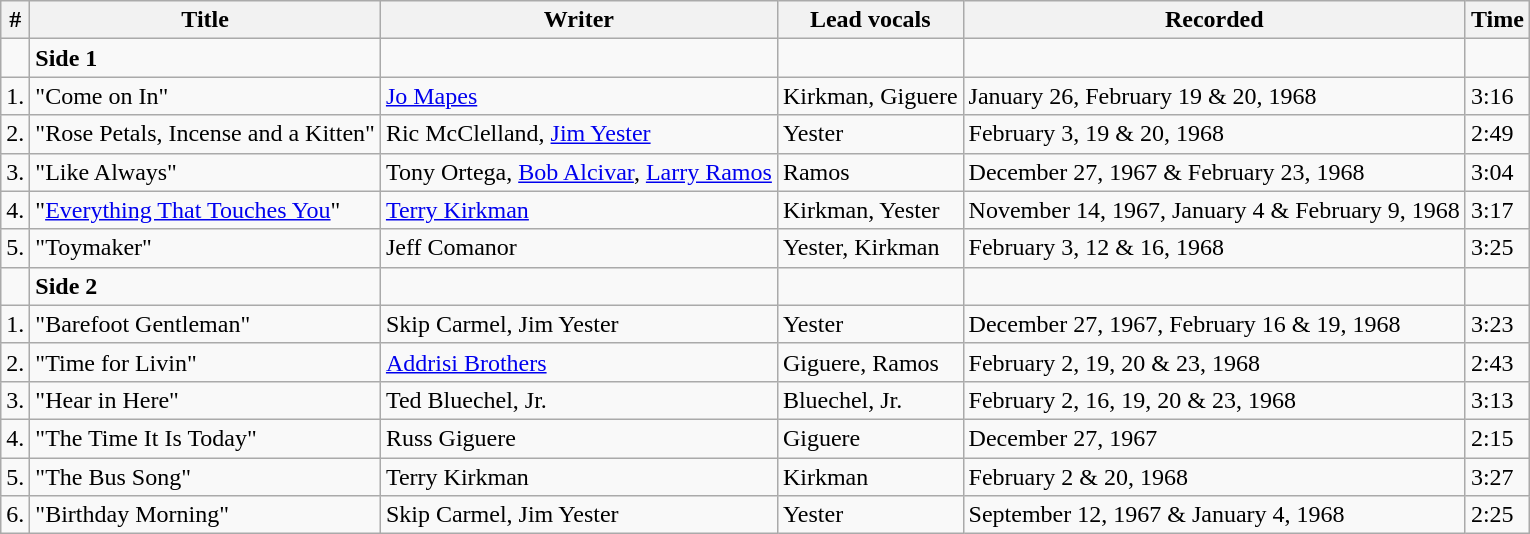<table class="wikitable">
<tr>
<th>#</th>
<th>Title</th>
<th>Writer</th>
<th>Lead vocals</th>
<th>Recorded</th>
<th>Time</th>
</tr>
<tr>
<td></td>
<td><strong>Side 1</strong></td>
<td></td>
<td></td>
<td></td>
<td></td>
</tr>
<tr>
<td>1.</td>
<td>"Come on In"</td>
<td><a href='#'>Jo Mapes</a></td>
<td>Kirkman, Giguere</td>
<td>January 26, February 19 & 20, 1968</td>
<td>3:16</td>
</tr>
<tr>
<td>2.</td>
<td>"Rose Petals, Incense and a Kitten"</td>
<td>Ric McClelland, <a href='#'>Jim Yester</a></td>
<td>Yester</td>
<td>February 3, 19 & 20, 1968</td>
<td>2:49</td>
</tr>
<tr>
<td>3.</td>
<td>"Like Always"</td>
<td>Tony Ortega, <a href='#'>Bob Alcivar</a>, <a href='#'>Larry Ramos</a></td>
<td>Ramos</td>
<td>December 27, 1967 & February 23, 1968</td>
<td>3:04</td>
</tr>
<tr>
<td>4.</td>
<td>"<a href='#'>Everything That Touches You</a>"</td>
<td><a href='#'>Terry Kirkman</a></td>
<td>Kirkman, Yester</td>
<td>November 14, 1967, January 4 & February 9, 1968</td>
<td>3:17</td>
</tr>
<tr>
<td>5.</td>
<td>"Toymaker"</td>
<td>Jeff Comanor</td>
<td>Yester, Kirkman</td>
<td>February 3, 12 & 16, 1968</td>
<td>3:25</td>
</tr>
<tr>
<td></td>
<td><strong>Side 2</strong></td>
<td></td>
<td></td>
<td></td>
<td></td>
</tr>
<tr>
<td>1.</td>
<td>"Barefoot Gentleman"</td>
<td>Skip Carmel, Jim Yester</td>
<td>Yester</td>
<td>December 27, 1967, February 16 & 19, 1968</td>
<td>3:23</td>
</tr>
<tr>
<td>2.</td>
<td>"Time for Livin"</td>
<td><a href='#'>Addrisi Brothers</a></td>
<td>Giguere, Ramos</td>
<td>February 2, 19, 20 & 23, 1968</td>
<td>2:43</td>
</tr>
<tr>
<td>3.</td>
<td>"Hear in Here"</td>
<td>Ted Bluechel, Jr.</td>
<td>Bluechel, Jr.</td>
<td>February 2, 16, 19, 20 & 23, 1968</td>
<td>3:13</td>
</tr>
<tr>
<td>4.</td>
<td>"The Time It Is Today"</td>
<td>Russ Giguere</td>
<td>Giguere</td>
<td>December 27, 1967</td>
<td>2:15</td>
</tr>
<tr>
<td>5.</td>
<td>"The Bus Song"</td>
<td>Terry Kirkman</td>
<td>Kirkman</td>
<td>February 2 & 20, 1968</td>
<td>3:27</td>
</tr>
<tr>
<td>6.</td>
<td>"Birthday Morning"</td>
<td>Skip Carmel, Jim Yester</td>
<td>Yester</td>
<td>September 12, 1967 & January 4, 1968</td>
<td>2:25</td>
</tr>
</table>
